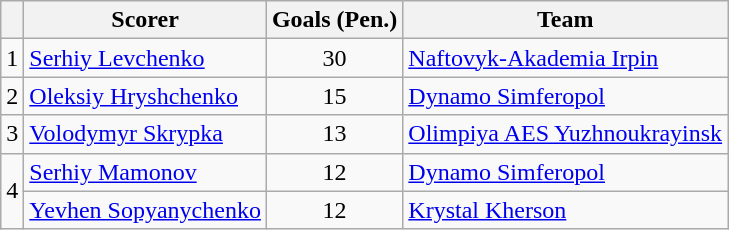<table class="wikitable">
<tr>
<th></th>
<th>Scorer</th>
<th>Goals (Pen.)</th>
<th>Team</th>
</tr>
<tr>
<td>1</td>
<td><a href='#'>Serhiy Levchenko</a></td>
<td align=center>30</td>
<td><a href='#'>Naftovyk-Akademia Irpin</a></td>
</tr>
<tr>
<td>2</td>
<td><a href='#'>Oleksiy Hryshchenko</a></td>
<td align=center>15</td>
<td><a href='#'>Dynamo Simferopol</a></td>
</tr>
<tr>
<td>3</td>
<td><a href='#'>Volodymyr Skrypka</a></td>
<td align=center>13</td>
<td><a href='#'>Olimpiya AES Yuzhnoukrayinsk</a></td>
</tr>
<tr>
<td rowspan="2">4</td>
<td><a href='#'>Serhiy Mamonov</a></td>
<td align=center>12</td>
<td><a href='#'>Dynamo Simferopol</a></td>
</tr>
<tr>
<td><a href='#'>Yevhen Sopyanychenko</a></td>
<td align=center>12</td>
<td><a href='#'>Krystal Kherson</a></td>
</tr>
</table>
